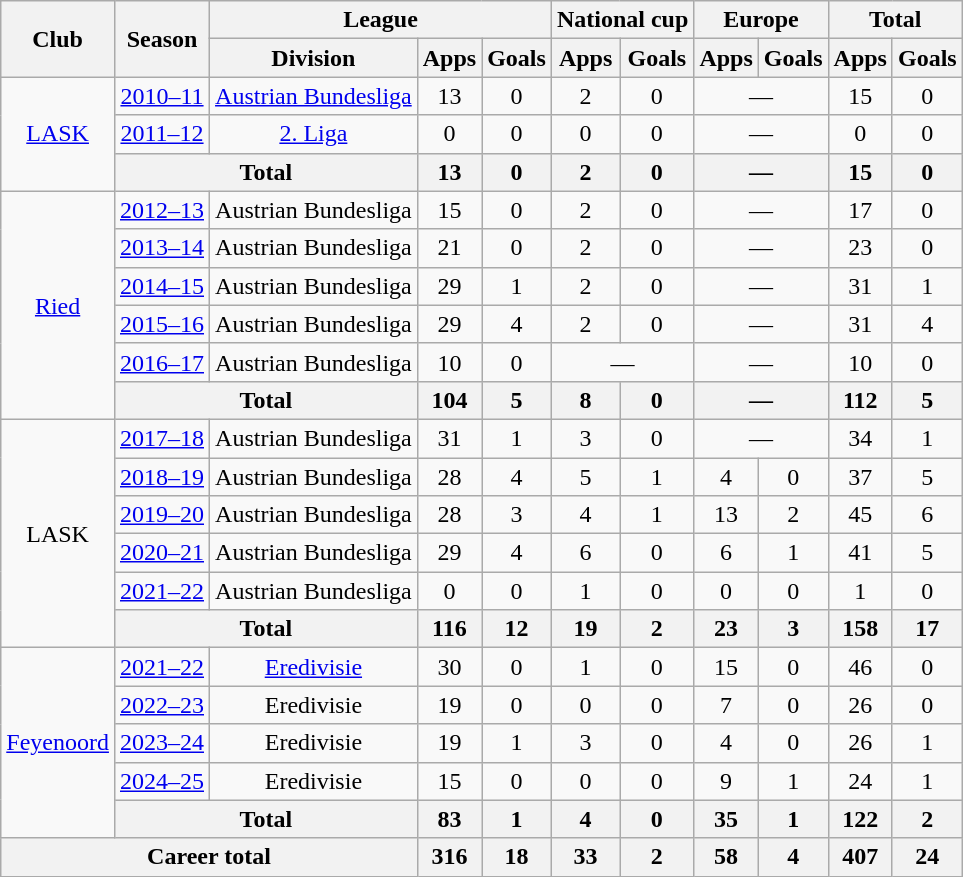<table class="wikitable" style="text-align: center">
<tr>
<th rowspan="2">Club</th>
<th rowspan="2">Season</th>
<th colspan="3">League</th>
<th colspan="2">National cup</th>
<th colspan="2">Europe</th>
<th colspan="2">Total</th>
</tr>
<tr>
<th>Division</th>
<th>Apps</th>
<th>Goals</th>
<th>Apps</th>
<th>Goals</th>
<th>Apps</th>
<th>Goals</th>
<th>Apps</th>
<th>Goals</th>
</tr>
<tr>
<td rowspan="3"><a href='#'>LASK</a></td>
<td><a href='#'>2010–11</a></td>
<td><a href='#'>Austrian Bundesliga</a></td>
<td>13</td>
<td>0</td>
<td>2</td>
<td>0</td>
<td colspan="2">—</td>
<td>15</td>
<td>0</td>
</tr>
<tr>
<td><a href='#'>2011–12</a></td>
<td><a href='#'>2. Liga</a></td>
<td>0</td>
<td>0</td>
<td>0</td>
<td>0</td>
<td colspan="2">—</td>
<td>0</td>
<td>0</td>
</tr>
<tr>
<th colspan="2">Total</th>
<th>13</th>
<th>0</th>
<th>2</th>
<th>0</th>
<th colspan="2">—</th>
<th>15</th>
<th>0</th>
</tr>
<tr>
<td rowspan="6"><a href='#'>Ried</a></td>
<td><a href='#'>2012–13</a></td>
<td>Austrian Bundesliga</td>
<td>15</td>
<td>0</td>
<td>2</td>
<td>0</td>
<td colspan="2">—</td>
<td>17</td>
<td>0</td>
</tr>
<tr>
<td><a href='#'>2013–14</a></td>
<td>Austrian Bundesliga</td>
<td>21</td>
<td>0</td>
<td>2</td>
<td>0</td>
<td colspan="2">—</td>
<td>23</td>
<td>0</td>
</tr>
<tr>
<td><a href='#'>2014–15</a></td>
<td>Austrian Bundesliga</td>
<td>29</td>
<td>1</td>
<td>2</td>
<td>0</td>
<td colspan="2">—</td>
<td>31</td>
<td>1</td>
</tr>
<tr>
<td><a href='#'>2015–16</a></td>
<td>Austrian Bundesliga</td>
<td>29</td>
<td>4</td>
<td>2</td>
<td>0</td>
<td colspan="2">—</td>
<td>31</td>
<td>4</td>
</tr>
<tr>
<td><a href='#'>2016–17</a></td>
<td>Austrian Bundesliga</td>
<td>10</td>
<td>0</td>
<td colspan="2">—</td>
<td colspan="2">—</td>
<td>10</td>
<td>0</td>
</tr>
<tr>
<th colspan="2">Total</th>
<th>104</th>
<th>5</th>
<th>8</th>
<th>0</th>
<th colspan="2">—</th>
<th>112</th>
<th>5</th>
</tr>
<tr>
<td rowspan="6">LASK</td>
<td><a href='#'>2017–18</a></td>
<td>Austrian Bundesliga</td>
<td>31</td>
<td>1</td>
<td>3</td>
<td>0</td>
<td colspan="2">—</td>
<td>34</td>
<td>1</td>
</tr>
<tr>
<td><a href='#'>2018–19</a></td>
<td>Austrian Bundesliga</td>
<td>28</td>
<td>4</td>
<td>5</td>
<td>1</td>
<td>4</td>
<td>0</td>
<td>37</td>
<td>5</td>
</tr>
<tr>
<td><a href='#'>2019–20</a></td>
<td>Austrian Bundesliga</td>
<td>28</td>
<td>3</td>
<td>4</td>
<td>1</td>
<td>13</td>
<td>2</td>
<td>45</td>
<td>6</td>
</tr>
<tr>
<td><a href='#'>2020–21</a></td>
<td>Austrian Bundesliga</td>
<td>29</td>
<td>4</td>
<td>6</td>
<td>0</td>
<td>6</td>
<td>1</td>
<td>41</td>
<td>5</td>
</tr>
<tr>
<td><a href='#'>2021–22</a></td>
<td>Austrian Bundesliga</td>
<td>0</td>
<td>0</td>
<td>1</td>
<td>0</td>
<td>0</td>
<td>0</td>
<td>1</td>
<td>0</td>
</tr>
<tr>
<th colspan="2">Total</th>
<th>116</th>
<th>12</th>
<th>19</th>
<th>2</th>
<th>23</th>
<th>3</th>
<th>158</th>
<th>17</th>
</tr>
<tr>
<td rowspan="5"><a href='#'>Feyenoord</a></td>
<td><a href='#'>2021–22</a></td>
<td><a href='#'>Eredivisie</a></td>
<td>30</td>
<td>0</td>
<td>1</td>
<td>0</td>
<td>15</td>
<td>0</td>
<td>46</td>
<td>0</td>
</tr>
<tr>
<td><a href='#'>2022–23</a></td>
<td>Eredivisie</td>
<td>19</td>
<td>0</td>
<td>0</td>
<td>0</td>
<td>7</td>
<td>0</td>
<td>26</td>
<td>0</td>
</tr>
<tr>
<td><a href='#'>2023–24</a></td>
<td>Eredivisie</td>
<td>19</td>
<td>1</td>
<td>3</td>
<td>0</td>
<td>4</td>
<td>0</td>
<td>26</td>
<td>1</td>
</tr>
<tr>
<td><a href='#'>2024–25</a></td>
<td>Eredivisie</td>
<td>15</td>
<td>0</td>
<td>0</td>
<td>0</td>
<td>9</td>
<td>1</td>
<td>24</td>
<td>1</td>
</tr>
<tr>
<th colspan="2">Total</th>
<th>83</th>
<th>1</th>
<th>4</th>
<th>0</th>
<th>35</th>
<th>1</th>
<th>122</th>
<th>2</th>
</tr>
<tr>
<th colspan="3">Career total</th>
<th>316</th>
<th>18</th>
<th>33</th>
<th>2</th>
<th>58</th>
<th>4</th>
<th>407</th>
<th>24</th>
</tr>
</table>
